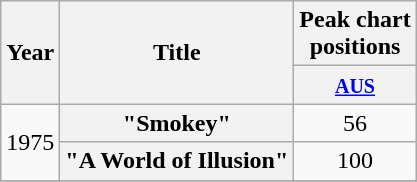<table class="wikitable plainrowheaders" style="text-align:center;" border="1">
<tr>
<th scope="col" rowspan="2">Year</th>
<th scope="col" rowspan="2">Title</th>
<th scope="col" colspan="1">Peak chart<br>positions</th>
</tr>
<tr>
<th scope="col" style="text-align:center;"><small><a href='#'>AUS</a></small><br></th>
</tr>
<tr>
<td rowspan="2">1975</td>
<th scope="row">"Smokey"</th>
<td style="text-align:center;">56</td>
</tr>
<tr>
<th scope="row">"A World of Illusion"</th>
<td style="text-align:center;">100</td>
</tr>
<tr>
</tr>
</table>
